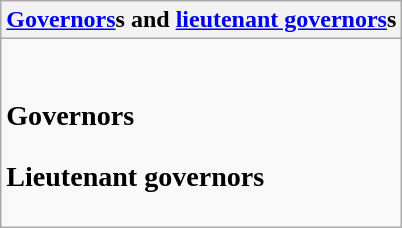<table class="wikitable collapsible collapsed">
<tr>
<th><a href='#'>Governors</a>s and <a href='#'>lieutenant governors</a>s</th>
</tr>
<tr>
<td><br><h3>Governors</h3><h3>Lieutenant governors</h3></td>
</tr>
</table>
